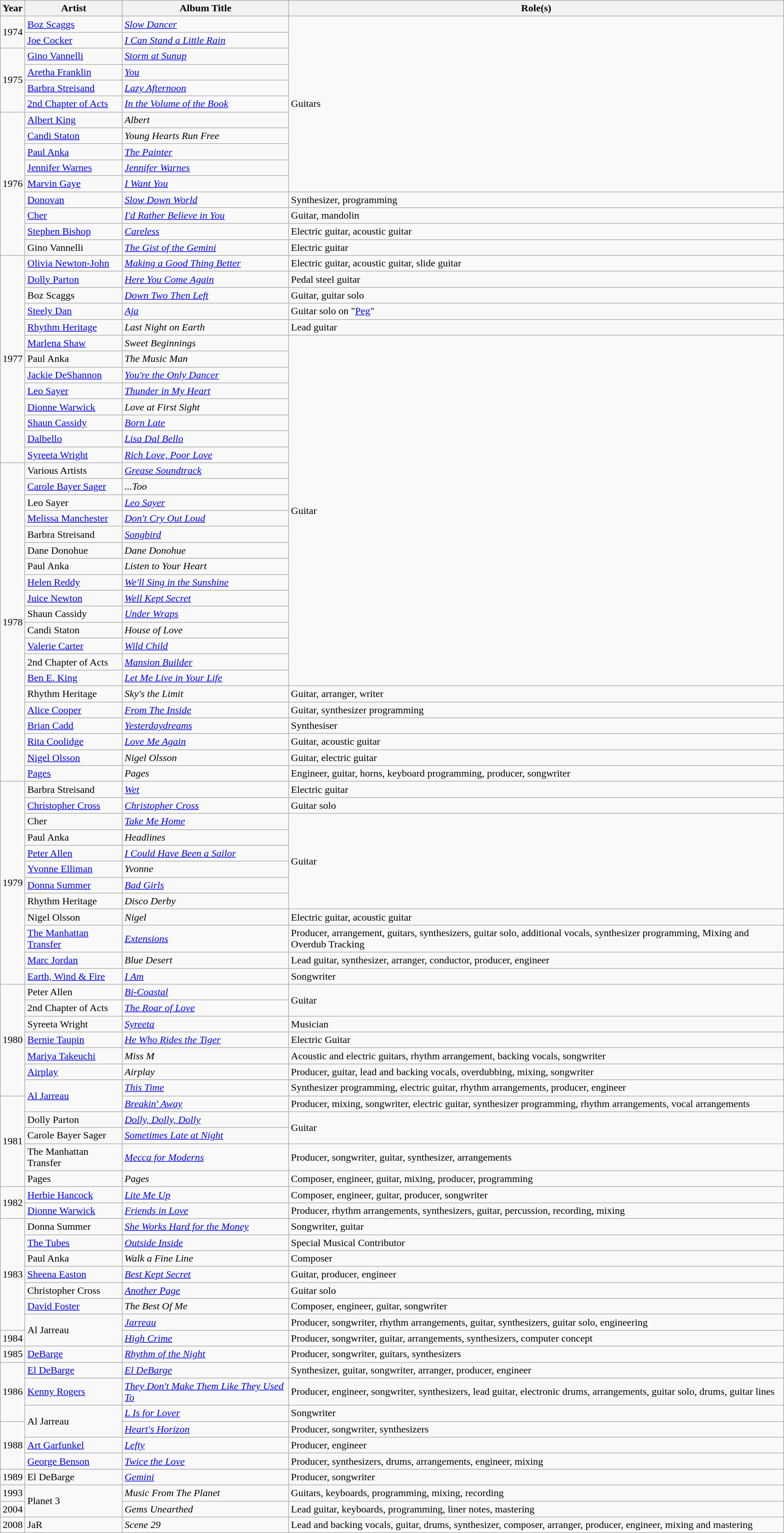<table class="wikitable">
<tr>
<th>Year</th>
<th>Artist</th>
<th>Album Title</th>
<th>Role(s)</th>
</tr>
<tr>
<td rowspan ="2">1974</td>
<td><a href='#'>Boz Scaggs</a></td>
<td><em><a href='#'>Slow Dancer</a></em></td>
<td rowspan="11">Guitars</td>
</tr>
<tr>
<td><a href='#'>Joe Cocker</a></td>
<td><em><a href='#'>I Can Stand a Little Rain</a></em></td>
</tr>
<tr>
<td rowspan="4">1975</td>
<td><a href='#'>Gino Vannelli</a></td>
<td><em><a href='#'>Storm at Sunup</a></em></td>
</tr>
<tr>
<td><a href='#'>Aretha Franklin</a></td>
<td><em><a href='#'>You</a></em></td>
</tr>
<tr>
<td><a href='#'>Barbra Streisand</a></td>
<td><em><a href='#'>Lazy Afternoon</a></em></td>
</tr>
<tr>
<td><a href='#'>2nd Chapter of Acts</a></td>
<td><em><a href='#'>In the Volume of the Book</a></em></td>
</tr>
<tr>
<td rowspan ="9">1976</td>
<td><a href='#'>Albert King</a></td>
<td><em>Albert</em></td>
</tr>
<tr>
<td><a href='#'>Candi Staton</a></td>
<td><em>Young Hearts Run Free</em></td>
</tr>
<tr>
<td><a href='#'>Paul Anka</a></td>
<td><em><a href='#'>The Painter</a></em></td>
</tr>
<tr>
<td><a href='#'>Jennifer Warnes</a></td>
<td><em><a href='#'>Jennifer Warnes</a></em></td>
</tr>
<tr>
<td><a href='#'>Marvin Gaye</a></td>
<td><em><a href='#'>I Want You</a></em></td>
</tr>
<tr>
<td><a href='#'>Donovan</a></td>
<td><em><a href='#'>Slow Down World</a></em></td>
<td>Synthesizer, programming</td>
</tr>
<tr>
<td><a href='#'>Cher</a></td>
<td><em><a href='#'>I'd Rather Believe in You</a></em></td>
<td>Guitar, mandolin</td>
</tr>
<tr>
<td><a href='#'>Stephen Bishop</a></td>
<td><em><a href='#'>Careless</a></em></td>
<td>Electric guitar, acoustic guitar</td>
</tr>
<tr>
<td>Gino Vannelli</td>
<td><em><a href='#'>The Gist of the Gemini</a></em></td>
<td>Electric guitar</td>
</tr>
<tr>
<td rowspan ="13">1977</td>
<td><a href='#'>Olivia Newton-John</a></td>
<td><em><a href='#'>Making a Good Thing Better</a></em></td>
<td>Electric guitar, acoustic guitar, slide guitar</td>
</tr>
<tr>
<td><a href='#'>Dolly Parton</a></td>
<td><em><a href='#'>Here You Come Again</a></em></td>
<td>Pedal steel guitar</td>
</tr>
<tr>
<td>Boz Scaggs</td>
<td><em><a href='#'>Down Two Then Left</a></em></td>
<td>Guitar, guitar solo</td>
</tr>
<tr>
<td><a href='#'>Steely Dan</a></td>
<td><em><a href='#'>Aja</a></em></td>
<td>Guitar solo on "<a href='#'>Peg</a>"</td>
</tr>
<tr>
<td><a href='#'>Rhythm Heritage</a></td>
<td><em>Last Night on Earth</em></td>
<td>Lead guitar</td>
</tr>
<tr>
<td><a href='#'>Marlena Shaw</a></td>
<td><em>Sweet Beginnings</em></td>
<td rowspan="22">Guitar</td>
</tr>
<tr>
<td>Paul Anka</td>
<td><em>The Music Man</em></td>
</tr>
<tr>
<td><a href='#'>Jackie DeShannon</a></td>
<td><em><a href='#'>You're the Only Dancer</a></em></td>
</tr>
<tr>
<td><a href='#'>Leo Sayer</a></td>
<td><em><a href='#'>Thunder in My Heart</a></em></td>
</tr>
<tr>
<td><a href='#'>Dionne Warwick</a></td>
<td><em>Love at First Sight</em></td>
</tr>
<tr>
<td><a href='#'>Shaun Cassidy</a></td>
<td><em><a href='#'>Born Late</a></em></td>
</tr>
<tr>
<td><a href='#'>Dalbello</a></td>
<td><em><a href='#'>Lisa Dal Bello</a></em></td>
</tr>
<tr>
<td><a href='#'>Syreeta Wright</a></td>
<td><em><a href='#'>Rich Love, Poor Love</a></em></td>
</tr>
<tr>
<td rowspan="20">1978</td>
<td>Various Artists</td>
<td><em><a href='#'>Grease Soundtrack</a></em></td>
</tr>
<tr>
<td><a href='#'>Carole Bayer Sager</a></td>
<td><em>...Too</em></td>
</tr>
<tr>
<td>Leo Sayer</td>
<td><em><a href='#'>Leo Sayer</a></em></td>
</tr>
<tr>
<td><a href='#'>Melissa Manchester</a></td>
<td><em><a href='#'>Don't Cry Out Loud</a></em></td>
</tr>
<tr>
<td>Barbra Streisand</td>
<td><em><a href='#'>Songbird</a></em></td>
</tr>
<tr>
<td>Dane Donohue</td>
<td><em>Dane Donohue</em></td>
</tr>
<tr>
<td>Paul Anka</td>
<td><em>Listen to Your Heart</em></td>
</tr>
<tr>
<td><a href='#'>Helen Reddy</a></td>
<td><em><a href='#'>We'll Sing in the Sunshine</a></em></td>
</tr>
<tr>
<td><a href='#'>Juice Newton</a></td>
<td><em><a href='#'>Well Kept Secret</a></em></td>
</tr>
<tr>
<td>Shaun Cassidy</td>
<td><em><a href='#'>Under Wraps</a></em></td>
</tr>
<tr>
<td>Candi Staton</td>
<td><em>House of Love</em></td>
</tr>
<tr>
<td><a href='#'>Valerie Carter</a></td>
<td><em><a href='#'>Wild Child</a></em></td>
</tr>
<tr>
<td>2nd Chapter of Acts</td>
<td><em><a href='#'>Mansion Builder</a></em></td>
</tr>
<tr>
<td><a href='#'>Ben E. King</a></td>
<td><em><a href='#'>Let Me Live in Your Life</a></em></td>
</tr>
<tr>
<td>Rhythm Heritage</td>
<td><em>Sky's the Limit</em></td>
<td>Guitar, arranger, writer</td>
</tr>
<tr>
<td><a href='#'>Alice Cooper</a></td>
<td><em><a href='#'>From The Inside</a></em></td>
<td>Guitar, synthesizer programming</td>
</tr>
<tr>
<td><a href='#'>Brian Cadd</a></td>
<td><em><a href='#'>Yesterdaydreams</a></em></td>
<td>Synthesiser</td>
</tr>
<tr>
<td><a href='#'>Rita Coolidge</a></td>
<td><em><a href='#'>Love Me Again</a></em></td>
<td>Guitar, acoustic guitar</td>
</tr>
<tr>
<td><a href='#'>Nigel Olsson</a></td>
<td><em>Nigel Olsson</em></td>
<td>Guitar, electric guitar</td>
</tr>
<tr>
<td><a href='#'>Pages</a></td>
<td><em>Pages</em></td>
<td>Engineer, guitar, horns, keyboard programming, producer, songwriter</td>
</tr>
<tr>
<td rowspan ="12">1979</td>
<td>Barbra Streisand</td>
<td><em><a href='#'>Wet</a></em></td>
<td>Electric guitar</td>
</tr>
<tr>
<td><a href='#'>Christopher Cross</a></td>
<td><em><a href='#'>Christopher Cross</a></em></td>
<td>Guitar solo</td>
</tr>
<tr>
<td>Cher</td>
<td><em><a href='#'>Take Me Home</a></em></td>
<td rowspan ="6">Guitar</td>
</tr>
<tr>
<td>Paul Anka</td>
<td><em>Headlines</em></td>
</tr>
<tr>
<td><a href='#'>Peter Allen</a></td>
<td><em><a href='#'>I Could Have Been a Sailor</a></em></td>
</tr>
<tr>
<td><a href='#'>Yvonne Elliman</a></td>
<td><em>Yvonne</em></td>
</tr>
<tr>
<td><a href='#'>Donna Summer</a></td>
<td><em><a href='#'>Bad Girls</a></em></td>
</tr>
<tr>
<td>Rhythm Heritage</td>
<td><em>Disco Derby</em></td>
</tr>
<tr>
<td>Nigel Olsson</td>
<td><em>Nigel</em></td>
<td>Electric guitar, acoustic guitar</td>
</tr>
<tr>
<td><a href='#'>The Manhattan Transfer</a></td>
<td><em><a href='#'>Extensions</a></em></td>
<td>Producer, arrangement, guitars, synthesizers, guitar solo, additional vocals, synthesizer programming, Mixing and Overdub Tracking</td>
</tr>
<tr>
<td><a href='#'>Marc Jordan</a></td>
<td><em>Blue Desert </em></td>
<td>Lead guitar, synthesizer, arranger, conductor, producer, engineer</td>
</tr>
<tr>
<td><a href='#'>Earth, Wind & Fire</a></td>
<td><em><a href='#'>I Am</a> </em></td>
<td>Songwriter</td>
</tr>
<tr>
<td rowspan="7">1980</td>
<td>Peter Allen</td>
<td><em><a href='#'>Bi-Coastal</a></em></td>
<td rowspan="2">Guitar</td>
</tr>
<tr>
<td>2nd Chapter of Acts</td>
<td><em><a href='#'>The Roar of Love</a></em></td>
</tr>
<tr>
<td>Syreeta Wright</td>
<td><em><a href='#'>Syreeta</a></em></td>
<td>Musician</td>
</tr>
<tr>
<td><a href='#'>Bernie Taupin</a></td>
<td><em><a href='#'>He Who Rides the Tiger</a></em></td>
<td>Electric Guitar</td>
</tr>
<tr>
<td><a href='#'>Mariya Takeuchi</a></td>
<td><em>Miss M</em></td>
<td>Acoustic and electric guitars, rhythm arrangement, backing vocals, songwriter</td>
</tr>
<tr>
<td><a href='#'>Airplay</a></td>
<td><em>Airplay</em></td>
<td>Producer, guitar, lead and backing vocals, overdubbing, mixing, songwriter</td>
</tr>
<tr>
<td rowspan="2"><a href='#'>Al Jarreau</a></td>
<td><em><a href='#'>This Time</a></em></td>
<td>Synthesizer programming, electric guitar, rhythm arrangements, producer, engineer</td>
</tr>
<tr>
<td rowspan ="5">1981</td>
<td><em><a href='#'>Breakin' Away</a></em></td>
<td>Producer, mixing, songwriter, electric guitar, synthesizer programming, rhythm arrangements, vocal arrangements</td>
</tr>
<tr>
<td>Dolly Parton</td>
<td><em><a href='#'>Dolly, Dolly, Dolly</a></em></td>
<td rowspan ="2">Guitar</td>
</tr>
<tr>
<td>Carole Bayer Sager</td>
<td><em><a href='#'>Sometimes Late at Night</a></em></td>
</tr>
<tr>
<td>The Manhattan Transfer</td>
<td><em><a href='#'>Mecca for Moderns</a></em></td>
<td>Producer, songwriter, guitar, synthesizer, arrangements</td>
</tr>
<tr>
<td>Pages</td>
<td><em>Pages</em></td>
<td>Composer, engineer, guitar, mixing, producer, programming</td>
</tr>
<tr>
<td rowspan ="2">1982</td>
<td><a href='#'>Herbie Hancock</a></td>
<td><em><a href='#'>Lite Me Up</a></em></td>
<td>Composer, engineer, guitar, producer, songwriter</td>
</tr>
<tr>
<td><a href='#'>Dionne Warwick</a></td>
<td><em><a href='#'>Friends in Love</a></em></td>
<td>Producer, rhythm arrangements, synthesizers, guitar, percussion, recording, mixing</td>
</tr>
<tr>
<td rowspan ="7">1983</td>
<td>Donna Summer</td>
<td><em><a href='#'>She Works Hard for the Money</a></em></td>
<td>Songwriter, guitar</td>
</tr>
<tr>
<td><a href='#'>The Tubes</a></td>
<td><em><a href='#'>Outside Inside</a></em></td>
<td>Special Musical Contributor</td>
</tr>
<tr>
<td>Paul Anka</td>
<td><em>Walk a Fine Line</em></td>
<td>Composer</td>
</tr>
<tr>
<td><a href='#'>Sheena Easton</a></td>
<td><em><a href='#'>Best Kept Secret</a></em></td>
<td>Guitar, producer, engineer</td>
</tr>
<tr>
<td>Christopher Cross</td>
<td><em><a href='#'>Another Page</a></em></td>
<td>Guitar solo</td>
</tr>
<tr>
<td><a href='#'>David Foster</a></td>
<td><em>The Best Of Me </em></td>
<td>Composer, engineer, guitar, songwriter</td>
</tr>
<tr>
<td rowspan="2">Al Jarreau</td>
<td><em><a href='#'>Jarreau</a></em></td>
<td>Producer, songwriter, rhythm arrangements, guitar, synthesizers, guitar solo, engineering</td>
</tr>
<tr>
<td>1984</td>
<td><em><a href='#'>High Crime</a></em></td>
<td>Producer, songwriter, guitar, arrangements, synthesizers, computer concept</td>
</tr>
<tr>
<td>1985</td>
<td><a href='#'>DeBarge</a></td>
<td><em><a href='#'>Rhythm of the Night</a></em></td>
<td>Producer, songwriter, guitars, synthesizers</td>
</tr>
<tr>
<td rowspan ="3">1986</td>
<td><a href='#'>El DeBarge</a></td>
<td><em><a href='#'>El DeBarge</a></em></td>
<td>Synthesizer, guitar, songwriter, arranger, producer, engineer</td>
</tr>
<tr>
<td><a href='#'>Kenny Rogers</a></td>
<td><em><a href='#'>They Don't Make Them Like They Used To</a></em></td>
<td>Producer, engineer, songwriter, synthesizers, lead guitar, electronic drums, arrangements, guitar solo, drums, guitar lines</td>
</tr>
<tr>
<td rowspan="2">Al Jarreau</td>
<td><em><a href='#'>L Is for Lover</a></em></td>
<td>Songwriter</td>
</tr>
<tr>
<td rowspan ="3">1988</td>
<td><em><a href='#'>Heart's Horizon</a></em></td>
<td>Producer, songwriter, synthesizers</td>
</tr>
<tr>
<td><a href='#'>Art Garfunkel</a></td>
<td><em><a href='#'>Lefty</a></em></td>
<td>Producer, engineer</td>
</tr>
<tr>
<td><a href='#'>George Benson</a></td>
<td><em><a href='#'>Twice the Love</a></em></td>
<td>Producer, synthesizers, drums, arrangements, engineer, mixing</td>
</tr>
<tr>
<td>1989</td>
<td>El DeBarge</td>
<td><em><a href='#'>Gemini</a></em></td>
<td>Producer, songwriter</td>
</tr>
<tr>
<td>1993</td>
<td rowspan="2">Planet 3</td>
<td><em>Music From The Planet</em></td>
<td>Guitars, keyboards, programming, mixing, recording</td>
</tr>
<tr>
<td>2004</td>
<td><em>Gems Unearthed</em></td>
<td>Lead guitar, keyboards, programming, liner notes, mastering</td>
</tr>
<tr>
<td>2008</td>
<td>JaR</td>
<td><em>Scene 29</em></td>
<td>Lead and backing vocals, guitar, drums, synthesizer, composer, arranger, producer, engineer, mixing and mastering</td>
</tr>
</table>
